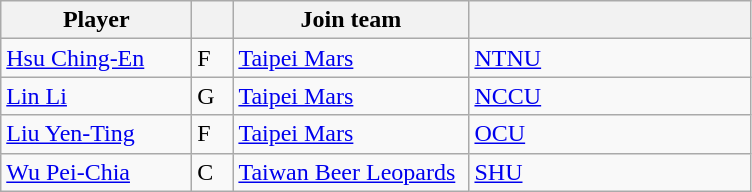<table class="wikitable sortable sortable">
<tr>
<th style="width:120px;">Player</th>
<th style="width:20px;"></th>
<th style="width:150px;">Join team</th>
<th style="width:180px;"></th>
</tr>
<tr>
<td><a href='#'>Hsu Ching-En</a></td>
<td>F</td>
<td><a href='#'>Taipei Mars</a></td>
<td><a href='#'>NTNU</a> </td>
</tr>
<tr>
<td><a href='#'>Lin Li</a></td>
<td>G</td>
<td><a href='#'>Taipei Mars</a></td>
<td><a href='#'>NCCU</a> </td>
</tr>
<tr>
<td><a href='#'>Liu Yen-Ting</a></td>
<td>F</td>
<td><a href='#'>Taipei Mars</a></td>
<td><a href='#'>OCU</a> </td>
</tr>
<tr>
<td><a href='#'>Wu Pei-Chia</a></td>
<td>C</td>
<td><a href='#'>Taiwan Beer Leopards</a></td>
<td><a href='#'>SHU</a> </td>
</tr>
</table>
